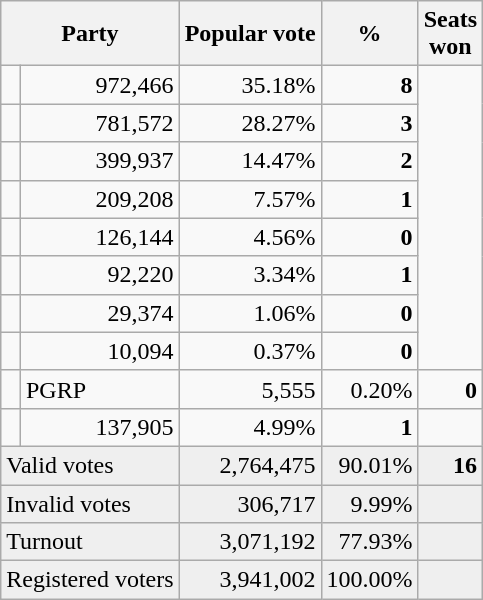<table class=wikitable style="text-align:right">
<tr>
<th colspan=2>Party</th>
<th>Popular vote</th>
<th>%</th>
<th>Seats<br>won</th>
</tr>
<tr>
<td></td>
<td>972,466</td>
<td>35.18%</td>
<td><strong>8</strong></td>
</tr>
<tr>
<td></td>
<td>781,572</td>
<td>28.27%</td>
<td><strong>3</strong></td>
</tr>
<tr>
<td></td>
<td>399,937</td>
<td>14.47%</td>
<td><strong>2</strong></td>
</tr>
<tr>
<td></td>
<td>209,208</td>
<td>7.57%</td>
<td><strong>1</strong></td>
</tr>
<tr>
<td></td>
<td>126,144</td>
<td>4.56%</td>
<td><strong>0</strong></td>
</tr>
<tr>
<td></td>
<td>92,220</td>
<td>3.34%</td>
<td><strong>1</strong></td>
</tr>
<tr>
<td></td>
<td>29,374</td>
<td>1.06%</td>
<td><strong>0</strong></td>
</tr>
<tr>
<td></td>
<td>10,094</td>
<td>0.37%</td>
<td><strong>0</strong></td>
</tr>
<tr>
<td></td>
<td align=left>PGRP</td>
<td>5,555</td>
<td>0.20%</td>
<td><strong>0</strong></td>
</tr>
<tr>
<td></td>
<td>137,905</td>
<td>4.99%</td>
<td><strong>1</strong></td>
</tr>
<tr bgcolor=#efefef>
<td align=left colspan=2>Valid votes</td>
<td>2,764,475</td>
<td>90.01%</td>
<td><strong>16</strong></td>
</tr>
<tr bgcolor=#efefef>
<td align=left colspan=2>Invalid votes</td>
<td>306,717</td>
<td>9.99%</td>
<td></td>
</tr>
<tr bgcolor=#efefef>
<td align=left colspan=2>Turnout</td>
<td>3,071,192</td>
<td>77.93%</td>
<td></td>
</tr>
<tr bgcolor=#efefef>
<td align=left colspan=2>Registered voters</td>
<td>3,941,002</td>
<td>100.00%</td>
<td></td>
</tr>
</table>
